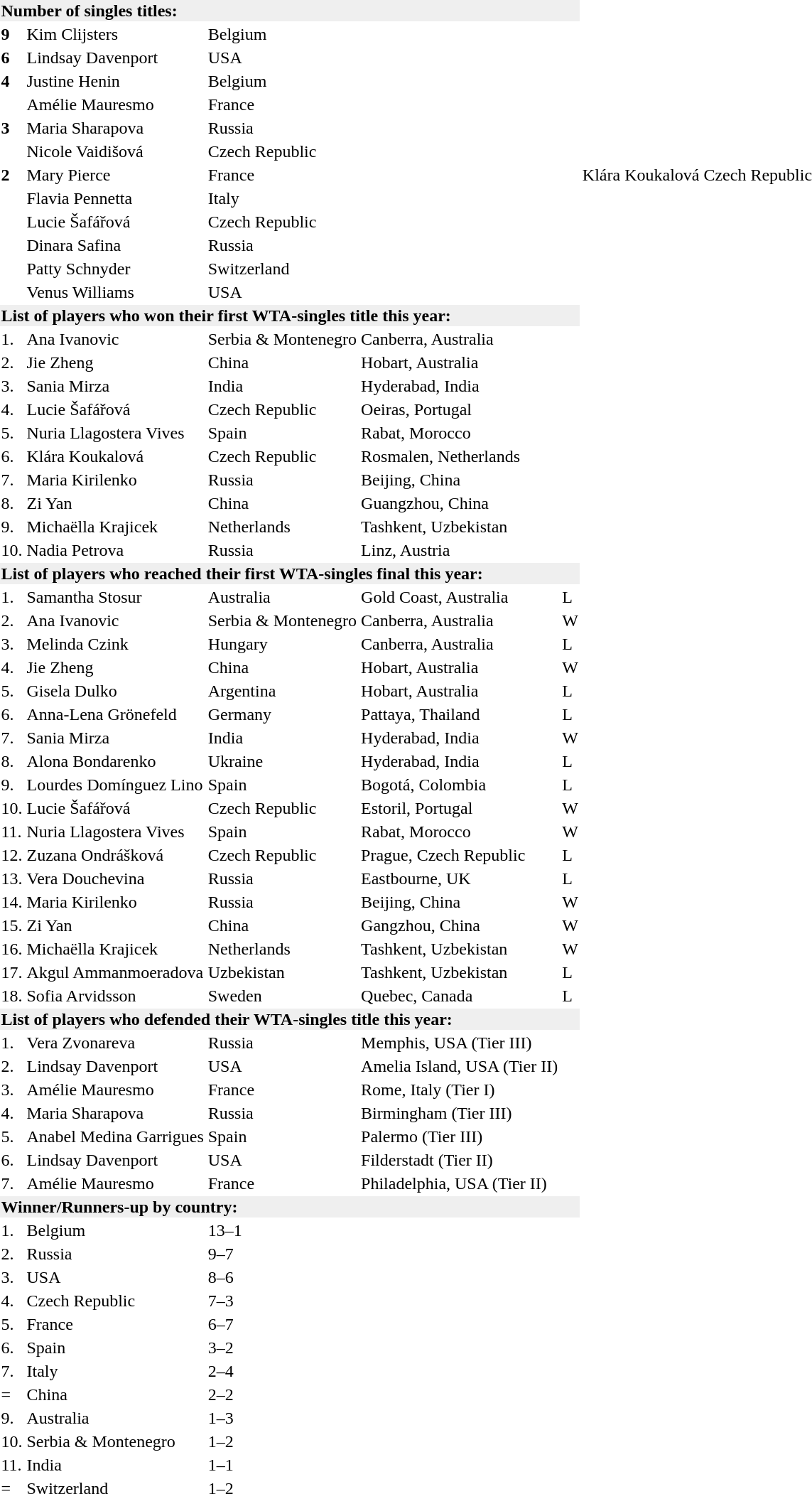<table>
<tr style="background:#efefef;">
<td colspan=5><strong>Number of singles titles:</strong></td>
</tr>
<tr>
<td><strong>9</strong></td>
<td>Kim Clijsters</td>
<td>Belgium</td>
</tr>
<tr>
<td><strong>6</strong></td>
<td>Lindsay Davenport</td>
<td>USA</td>
</tr>
<tr>
<td><strong>4</strong></td>
<td>Justine Henin</td>
<td>Belgium</td>
</tr>
<tr>
<td></td>
<td>Amélie Mauresmo</td>
<td>France</td>
</tr>
<tr>
<td><strong>3</strong></td>
<td>Maria Sharapova</td>
<td>Russia</td>
</tr>
<tr>
<td></td>
<td>Nicole Vaidišová</td>
<td>Czech Republic</td>
</tr>
<tr>
<td><strong>2</strong></td>
<td>Mary Pierce</td>
<td>France</td>
<td></td>
<td></td>
<td>Klára Koukalová</td>
<td>Czech Republic</td>
</tr>
<tr>
<td></td>
<td>Flavia Pennetta</td>
<td>Italy</td>
</tr>
<tr>
<td></td>
<td>Lucie Šafářová</td>
<td>Czech Republic</td>
</tr>
<tr>
<td></td>
<td>Dinara Safina</td>
<td>Russia</td>
</tr>
<tr>
<td></td>
<td>Patty Schnyder</td>
<td>Switzerland</td>
</tr>
<tr>
<td></td>
<td>Venus Williams</td>
<td>USA</td>
</tr>
<tr style="background:#efefef;">
<td colspan=5><strong>List of players who won their first WTA-singles title this year:</strong></td>
</tr>
<tr>
<td>1.</td>
<td>Ana Ivanovic</td>
<td>Serbia & Montenegro</td>
<td>Canberra, Australia</td>
</tr>
<tr>
<td>2.</td>
<td>Jie Zheng</td>
<td>China</td>
<td>Hobart, Australia</td>
</tr>
<tr>
<td>3.</td>
<td>Sania Mirza</td>
<td>India</td>
<td>Hyderabad, India</td>
</tr>
<tr>
<td>4.</td>
<td>Lucie Šafářová</td>
<td>Czech Republic</td>
<td>Oeiras, Portugal</td>
</tr>
<tr>
<td>5.</td>
<td>Nuria Llagostera Vives</td>
<td>Spain</td>
<td>Rabat, Morocco</td>
</tr>
<tr>
<td>6.</td>
<td>Klára Koukalová</td>
<td>Czech Republic</td>
<td>Rosmalen, Netherlands</td>
</tr>
<tr>
<td>7.</td>
<td>Maria Kirilenko</td>
<td>Russia</td>
<td>Beijing, China</td>
</tr>
<tr>
<td>8.</td>
<td>Zi Yan</td>
<td>China</td>
<td>Guangzhou, China</td>
</tr>
<tr>
<td>9.</td>
<td>Michaëlla Krajicek</td>
<td>Netherlands</td>
<td>Tashkent, Uzbekistan</td>
</tr>
<tr>
<td>10.</td>
<td>Nadia Petrova</td>
<td>Russia</td>
<td>Linz, Austria</td>
</tr>
<tr style="background:#efefef;">
<td colspan=5><strong>List of players who reached their first WTA-singles final this year:</strong></td>
</tr>
<tr>
<td>1.</td>
<td>Samantha Stosur</td>
<td>Australia</td>
<td>Gold Coast, Australia</td>
<td>L</td>
</tr>
<tr>
<td>2.</td>
<td>Ana Ivanovic</td>
<td>Serbia & Montenegro</td>
<td>Canberra, Australia</td>
<td>W</td>
</tr>
<tr>
<td>3.</td>
<td>Melinda Czink</td>
<td>Hungary</td>
<td>Canberra, Australia</td>
<td>L</td>
</tr>
<tr>
<td>4.</td>
<td>Jie Zheng</td>
<td>China</td>
<td>Hobart, Australia</td>
<td>W</td>
</tr>
<tr>
<td>5.</td>
<td>Gisela Dulko</td>
<td>Argentina</td>
<td>Hobart, Australia</td>
<td>L</td>
</tr>
<tr>
<td>6.</td>
<td>Anna-Lena Grönefeld</td>
<td>Germany</td>
<td>Pattaya, Thailand</td>
<td>L</td>
</tr>
<tr>
<td>7.</td>
<td>Sania Mirza</td>
<td>India</td>
<td>Hyderabad, India</td>
<td>W</td>
</tr>
<tr>
<td>8.</td>
<td>Alona Bondarenko</td>
<td>Ukraine</td>
<td>Hyderabad, India</td>
<td>L</td>
</tr>
<tr>
<td>9.</td>
<td>Lourdes Domínguez Lino</td>
<td>Spain</td>
<td>Bogotá, Colombia</td>
<td>L</td>
</tr>
<tr>
<td>10.</td>
<td>Lucie Šafářová</td>
<td>Czech Republic</td>
<td>Estoril, Portugal</td>
<td>W</td>
</tr>
<tr>
<td>11.</td>
<td>Nuria Llagostera Vives</td>
<td>Spain</td>
<td>Rabat, Morocco</td>
<td>W</td>
</tr>
<tr>
<td>12.</td>
<td>Zuzana Ondrášková</td>
<td>Czech Republic</td>
<td>Prague, Czech Republic</td>
<td>L</td>
</tr>
<tr>
<td>13.</td>
<td>Vera Douchevina</td>
<td>Russia</td>
<td>Eastbourne, UK</td>
<td>L</td>
</tr>
<tr>
<td>14.</td>
<td>Maria Kirilenko</td>
<td>Russia</td>
<td>Beijing, China</td>
<td>W</td>
</tr>
<tr>
<td>15.</td>
<td>Zi Yan</td>
<td>China</td>
<td>Gangzhou, China</td>
<td>W</td>
</tr>
<tr>
<td>16.</td>
<td>Michaëlla Krajicek</td>
<td>Netherlands</td>
<td>Tashkent, Uzbekistan</td>
<td>W</td>
</tr>
<tr>
<td>17.</td>
<td>Akgul Ammanmoeradova</td>
<td>Uzbekistan</td>
<td>Tashkent, Uzbekistan</td>
<td>L</td>
</tr>
<tr>
<td>18.</td>
<td>Sofia Arvidsson</td>
<td>Sweden</td>
<td>Quebec, Canada</td>
<td>L</td>
</tr>
<tr style="background:#efefef;">
<td colspan=5><strong>List of players who defended their WTA-singles title this year:</strong></td>
</tr>
<tr>
<td>1.</td>
<td>Vera Zvonareva</td>
<td>Russia</td>
<td>Memphis, USA (Tier III)</td>
</tr>
<tr>
<td>2.</td>
<td>Lindsay Davenport</td>
<td>USA</td>
<td>Amelia Island, USA (Tier II)</td>
</tr>
<tr>
<td>3.</td>
<td>Amélie Mauresmo</td>
<td>France</td>
<td>Rome, Italy (Tier I)</td>
</tr>
<tr>
<td>4.</td>
<td>Maria Sharapova</td>
<td>Russia</td>
<td>Birmingham (Tier III)</td>
</tr>
<tr>
<td>5.</td>
<td>Anabel Medina Garrigues</td>
<td>Spain</td>
<td>Palermo (Tier III)</td>
</tr>
<tr>
<td>6.</td>
<td>Lindsay Davenport</td>
<td>USA</td>
<td>Filderstadt (Tier II)</td>
</tr>
<tr>
<td>7.</td>
<td>Amélie Mauresmo</td>
<td>France</td>
<td>Philadelphia, USA (Tier II)</td>
</tr>
<tr style="background:#efefef;">
<td colspan=5><strong>Winner/Runners-up by country:</strong></td>
</tr>
<tr>
<td>1.</td>
<td>Belgium</td>
<td>13–1</td>
</tr>
<tr>
<td>2.</td>
<td>Russia</td>
<td>9–7</td>
</tr>
<tr>
<td>3.</td>
<td>USA</td>
<td>8–6</td>
</tr>
<tr>
<td>4.</td>
<td>Czech Republic</td>
<td>7–3</td>
</tr>
<tr>
<td>5.</td>
<td>France</td>
<td>6–7</td>
</tr>
<tr>
<td>6.</td>
<td>Spain</td>
<td>3–2</td>
</tr>
<tr>
<td>7.</td>
<td>Italy</td>
<td>2–4</td>
</tr>
<tr>
<td>=</td>
<td>China</td>
<td>2–2</td>
</tr>
<tr>
<td>9.</td>
<td>Australia</td>
<td>1–3</td>
</tr>
<tr>
<td>10.</td>
<td>Serbia & Montenegro</td>
<td>1–2</td>
</tr>
<tr>
<td>11.</td>
<td>India</td>
<td>1–1</td>
</tr>
<tr>
<td>=</td>
<td>Switzerland</td>
<td>1–2</td>
</tr>
</table>
